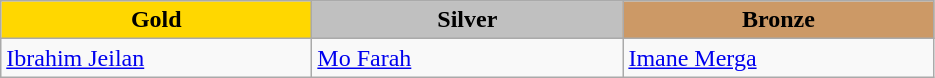<table class="wikitable" style="text-align:left">
<tr align="center">
<td width=200 bgcolor=gold><strong>Gold</strong></td>
<td width=200 bgcolor=silver><strong>Silver</strong></td>
<td width=200 bgcolor=CC9966><strong>Bronze</strong></td>
</tr>
<tr>
<td><a href='#'>Ibrahim Jeilan</a><br><em></em></td>
<td><a href='#'>Mo Farah</a><br><em></em></td>
<td><a href='#'>Imane Merga</a><br><em></em></td>
</tr>
</table>
